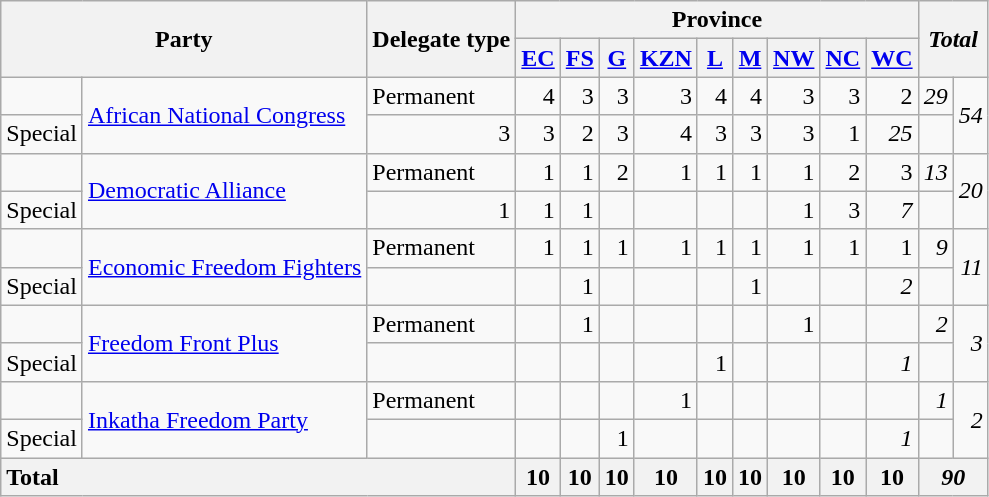<table class=wikitable  style=text-align:right>
<tr>
<th colspan=2 rowspan=2>Party</th>
<th rowspan=2>Delegate type</th>
<th colspan="9" style="text-align:center">Province</th>
<th colspan=2 rowspan=2><em>Total</em></th>
</tr>
<tr>
<th><a href='#'>EC</a></th>
<th><a href='#'>FS</a></th>
<th><a href='#'>G</a></th>
<th><a href='#'>KZN</a></th>
<th><a href='#'>L</a></th>
<th><a href='#'>M</a></th>
<th><a href='#'>NW</a></th>
<th><a href='#'>NC</a></th>
<th><a href='#'>WC</a></th>
</tr>
<tr>
<td bgcolor=></td>
<td align=left rowspan=2><a href='#'>African National Congress</a></td>
<td align=left>Permanent</td>
<td>4</td>
<td>3</td>
<td>3</td>
<td>3</td>
<td>4</td>
<td>4</td>
<td>3</td>
<td>3</td>
<td>2</td>
<td><em>29</em></td>
<td rowspan=2><em>54</em></td>
</tr>
<tr>
<td align=left>Special</td>
<td>3</td>
<td>3</td>
<td>2</td>
<td>3</td>
<td>4</td>
<td>3</td>
<td>3</td>
<td>3</td>
<td>1</td>
<td><em>25</em></td>
</tr>
<tr>
<td bgcolor=></td>
<td align=left rowspan=2><a href='#'>Democratic Alliance</a></td>
<td align=left>Permanent</td>
<td>1</td>
<td>1</td>
<td>2</td>
<td>1</td>
<td>1</td>
<td>1</td>
<td>1</td>
<td>2</td>
<td>3</td>
<td><em>13</em></td>
<td rowspan=2><em>20</em></td>
</tr>
<tr>
<td align=left>Special</td>
<td>1</td>
<td>1</td>
<td>1</td>
<td></td>
<td></td>
<td></td>
<td></td>
<td>1</td>
<td>3</td>
<td><em>7</em></td>
</tr>
<tr>
<td bgcolor=></td>
<td align=left rowspan=2><a href='#'>Economic Freedom Fighters</a></td>
<td align=left>Permanent</td>
<td>1</td>
<td>1</td>
<td>1</td>
<td>1</td>
<td>1</td>
<td>1</td>
<td>1</td>
<td>1</td>
<td>1</td>
<td><em>9</em></td>
<td rowspan=2><em>11</em></td>
</tr>
<tr>
<td align=left>Special</td>
<td></td>
<td></td>
<td>1</td>
<td></td>
<td></td>
<td></td>
<td>1</td>
<td></td>
<td></td>
<td><em>2</em></td>
</tr>
<tr>
<td bgcolor=></td>
<td align=left rowspan=2><a href='#'>Freedom Front Plus</a></td>
<td align=left>Permanent</td>
<td></td>
<td>1</td>
<td></td>
<td></td>
<td></td>
<td></td>
<td>1</td>
<td></td>
<td></td>
<td><em>2</em></td>
<td rowspan=2><em>3</em></td>
</tr>
<tr>
<td align=left>Special</td>
<td></td>
<td></td>
<td></td>
<td></td>
<td></td>
<td>1</td>
<td></td>
<td></td>
<td></td>
<td><em>1</em></td>
</tr>
<tr>
<td bgcolor=></td>
<td align=left rowspan=2><a href='#'>Inkatha Freedom Party</a></td>
<td align=left>Permanent</td>
<td></td>
<td></td>
<td></td>
<td>1</td>
<td></td>
<td></td>
<td></td>
<td></td>
<td></td>
<td><em>1</em></td>
<td rowspan=2><em>2</em></td>
</tr>
<tr>
<td align=left>Special</td>
<td></td>
<td></td>
<td></td>
<td>1</td>
<td></td>
<td></td>
<td></td>
<td></td>
<td></td>
<td><em>1</em></td>
</tr>
<tr>
<th colspan="3" style="text-align:left">Total</th>
<th>10</th>
<th>10</th>
<th>10</th>
<th>10</th>
<th>10</th>
<th>10</th>
<th>10</th>
<th>10</th>
<th>10</th>
<th colspan=2><em>90</em></th>
</tr>
</table>
